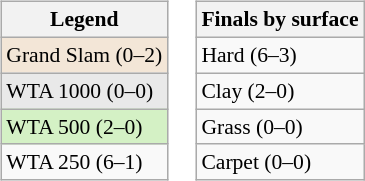<table>
<tr valign=top>
<td><br><table class="wikitable" style="font-size:90%;">
<tr>
<th>Legend</th>
</tr>
<tr>
<td bgcolor=f3e6d7>Grand Slam (0–2)</td>
</tr>
<tr>
<td bgcolor=e9e9e9>WTA 1000 (0–0)</td>
</tr>
<tr>
<td bgcolor=d4f1c5>WTA 500 (2–0)</td>
</tr>
<tr>
<td>WTA 250 (6–1)</td>
</tr>
</table>
</td>
<td><br><table class="wikitable" style="font-size:90%;">
<tr>
<th>Finals by surface</th>
</tr>
<tr>
<td>Hard (6–3)</td>
</tr>
<tr>
<td>Clay (2–0)</td>
</tr>
<tr>
<td>Grass (0–0)</td>
</tr>
<tr>
<td>Carpet (0–0)</td>
</tr>
</table>
</td>
</tr>
</table>
